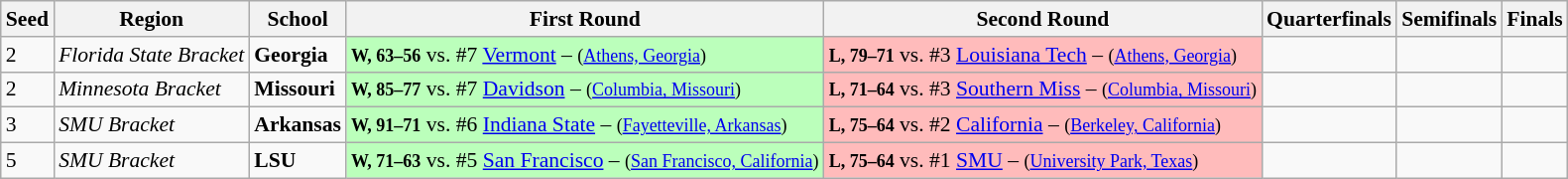<table class="sortable wikitable" style="white-space:nowrap; font-size:90%;">
<tr>
<th>Seed</th>
<th>Region</th>
<th>School</th>
<th>First Round</th>
<th>Second Round</th>
<th>Quarterfinals</th>
<th>Semifinals</th>
<th>Finals</th>
</tr>
<tr>
<td>2</td>
<td><em>Florida State Bracket</em></td>
<td><strong>Georgia</strong></td>
<td style="background:#bfb;"><strong><small>W, 63–56</small></strong>  vs. #7 <a href='#'>Vermont</a> – <small>(<a href='#'>Athens, Georgia</a>)</small></td>
<td style="background:#fbb;"><strong><small>L, 79–71</small></strong>  vs. #3 <a href='#'>Louisiana Tech</a> – <small>(<a href='#'>Athens, Georgia</a>)</small></td>
<td> </td>
<td> </td>
<td> </td>
</tr>
<tr>
<td>2</td>
<td><em>Minnesota Bracket</em></td>
<td><strong>Missouri</strong></td>
<td style="background:#bfb;"><strong><small>W, 85–77</small></strong>  vs. #7 <a href='#'>Davidson</a> – <small>(<a href='#'>Columbia, Missouri</a>)</small></td>
<td style="background:#fbb;"><strong><small>L, 71–64</small></strong>  vs. #3 <a href='#'>Southern Miss</a> – <small>(<a href='#'>Columbia, Missouri</a>)</small></td>
<td> </td>
<td> </td>
<td> </td>
</tr>
<tr>
<td>3</td>
<td><em>SMU Bracket</em></td>
<td><strong>Arkansas</strong></td>
<td style="background:#bfb;"><strong><small>W, 91–71</small></strong>  vs. #6 <a href='#'>Indiana State</a> – <small>(<a href='#'>Fayetteville, Arkansas</a>)</small></td>
<td style="background:#fbb;"><strong><small>L, 75–64</small></strong>  vs. #2 <a href='#'>California</a> – <small>(<a href='#'>Berkeley, California</a>)</small></td>
<td> </td>
<td> </td>
<td> </td>
</tr>
<tr>
<td>5</td>
<td><em>SMU Bracket</em></td>
<td><strong>LSU</strong></td>
<td style="background:#bfb;"><strong><small>W, 71–63</small></strong>  vs. #5 <a href='#'>San Francisco</a> – <small>(<a href='#'>San Francisco, California</a>)</small></td>
<td style="background:#fbb;"><strong><small>L, 75–64</small></strong>  vs. #1 <a href='#'>SMU</a> – <small>(<a href='#'>University Park, Texas</a>)</small></td>
<td> </td>
<td> </td>
<td> </td>
</tr>
</table>
